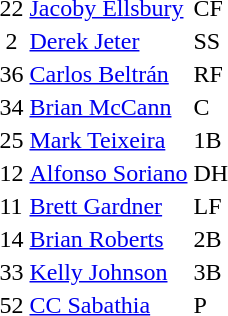<table>
<tr>
<td>22</td>
<td><a href='#'>Jacoby Ellsbury</a></td>
<td>CF</td>
</tr>
<tr>
<td> 2</td>
<td><a href='#'>Derek Jeter</a></td>
<td>SS</td>
</tr>
<tr>
<td>36</td>
<td><a href='#'>Carlos Beltrán</a></td>
<td>RF</td>
</tr>
<tr>
<td>34</td>
<td><a href='#'>Brian McCann</a></td>
<td>C</td>
</tr>
<tr>
<td>25</td>
<td><a href='#'>Mark Teixeira</a></td>
<td>1B</td>
</tr>
<tr>
<td>12</td>
<td><a href='#'>Alfonso Soriano</a></td>
<td>DH</td>
</tr>
<tr>
<td>11</td>
<td><a href='#'>Brett Gardner</a></td>
<td>LF</td>
</tr>
<tr>
<td>14</td>
<td><a href='#'>Brian Roberts</a></td>
<td>2B</td>
</tr>
<tr>
<td>33</td>
<td><a href='#'>Kelly Johnson</a></td>
<td>3B</td>
</tr>
<tr>
<td>52</td>
<td><a href='#'>CC Sabathia</a></td>
<td>P</td>
</tr>
</table>
